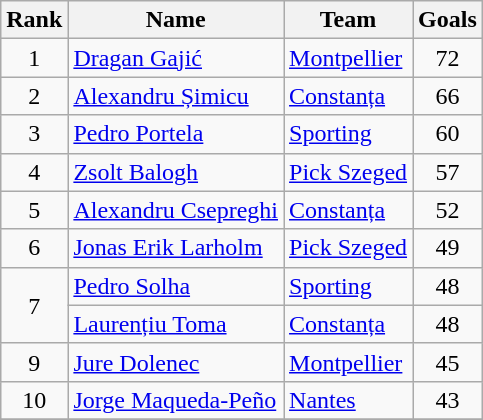<table class="wikitable" style="text-align:center">
<tr>
<th>Rank</th>
<th>Name</th>
<th>Team</th>
<th>Goals</th>
</tr>
<tr>
<td>1</td>
<td align="left"> <a href='#'>Dragan Gajić</a></td>
<td align="left"> <a href='#'>Montpellier</a></td>
<td>72</td>
</tr>
<tr>
<td>2</td>
<td align="left"> <a href='#'>Alexandru Șimicu</a></td>
<td align="left"> <a href='#'>Constanța</a></td>
<td>66</td>
</tr>
<tr>
<td>3</td>
<td align="left"> <a href='#'>Pedro Portela</a></td>
<td align="left"> <a href='#'>Sporting</a></td>
<td>60</td>
</tr>
<tr>
<td>4</td>
<td align="left"> <a href='#'>Zsolt Balogh</a></td>
<td align="left"> <a href='#'>Pick Szeged</a></td>
<td>57</td>
</tr>
<tr>
<td>5</td>
<td align="left"> <a href='#'>Alexandru Csepreghi</a></td>
<td align="left"> <a href='#'>Constanța</a></td>
<td>52</td>
</tr>
<tr>
<td>6</td>
<td align="left"> <a href='#'>Jonas Erik Larholm</a></td>
<td align="left"> <a href='#'>Pick Szeged</a></td>
<td>49</td>
</tr>
<tr>
<td rowspan=2>7</td>
<td align="left"> <a href='#'>Pedro Solha</a></td>
<td align="left"> <a href='#'>Sporting</a></td>
<td>48</td>
</tr>
<tr>
<td align="left"> <a href='#'>Laurențiu Toma</a></td>
<td align="left"> <a href='#'>Constanța</a></td>
<td>48</td>
</tr>
<tr>
<td>9</td>
<td align="left"> <a href='#'>Jure Dolenec</a></td>
<td align="left"> <a href='#'>Montpellier</a></td>
<td>45</td>
</tr>
<tr>
<td>10</td>
<td align="left"> <a href='#'>Jorge Maqueda-Peño</a></td>
<td align="left"> <a href='#'>Nantes</a></td>
<td>43</td>
</tr>
<tr>
</tr>
</table>
